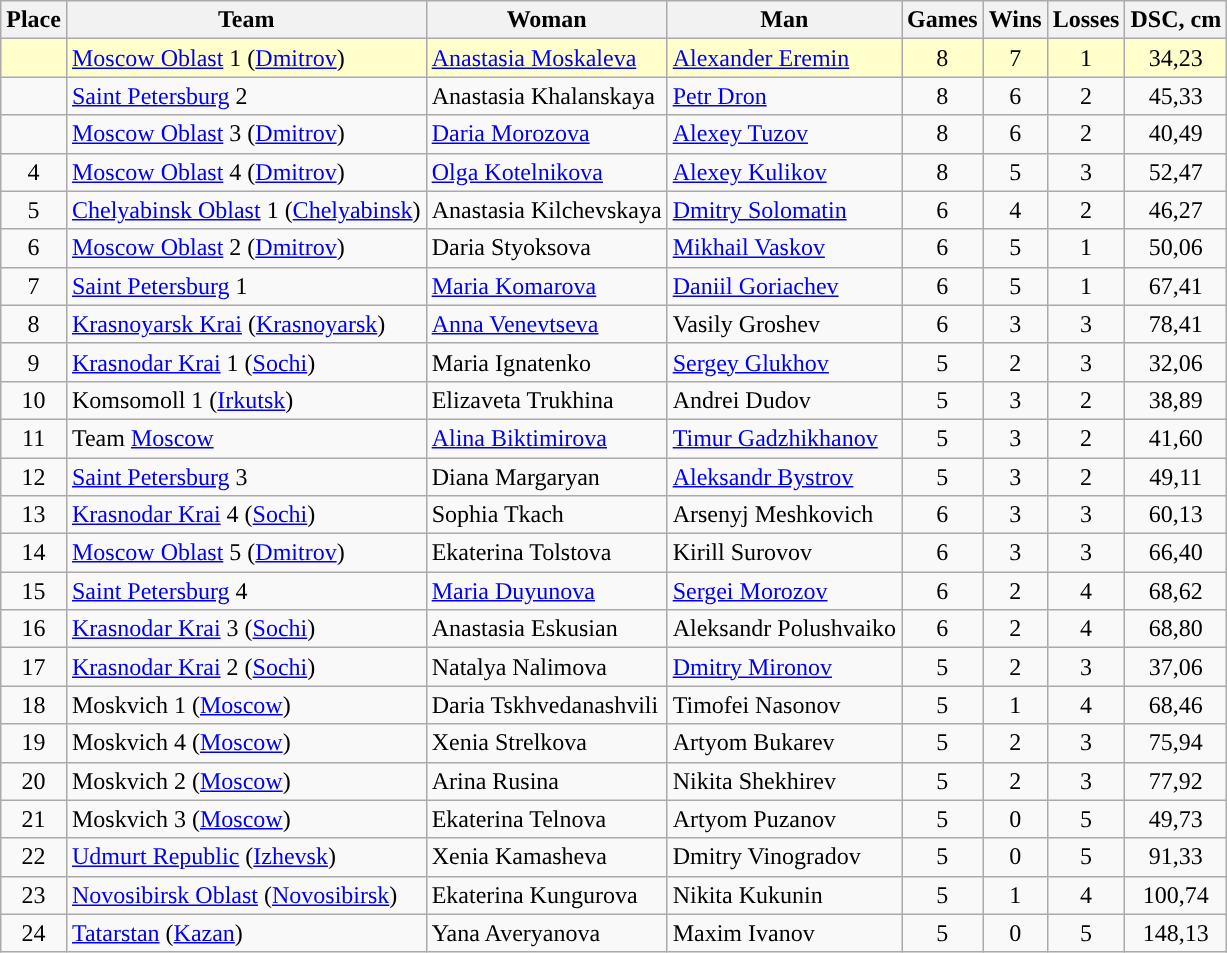<table class="wikitable" style="text-align:center;">
<tr>
<th>Place</th>
<th>Team</th>
<th>Woman</th>
<th>Man</th>
<th>Games</th>
<th>Wins</th>
<th>Losses</th>
<th>DSC, cm</th>
</tr>
<tr style="background:#ffc;">
<td></td>
<td align=left><a href='#'>Moscow Oblast</a> 1 (<a href='#'>Dmitrov</a>)</td>
<td align=left><a href='#'>Anastasia Moskaleva</a></td>
<td align=left><a href='#'>Alexander Eremin</a></td>
<td>8</td>
<td>7</td>
<td>1</td>
<td>34,23</td>
</tr>
<tr>
<td></td>
<td align=left><a href='#'>Saint Petersburg</a> 2</td>
<td align=left>Anastasia Khalanskaya</td>
<td align=left><a href='#'>Petr Dron</a></td>
<td>8</td>
<td>6</td>
<td>2</td>
<td>45,33</td>
</tr>
<tr>
<td></td>
<td align=left><a href='#'>Moscow Oblast</a> 3 (<a href='#'>Dmitrov</a>)</td>
<td align=left><a href='#'>Daria Morozova</a></td>
<td align=left><a href='#'>Alexey Tuzov</a></td>
<td>8</td>
<td>6</td>
<td>2</td>
<td>40,49</td>
</tr>
<tr>
<td>4</td>
<td align=left><a href='#'>Moscow Oblast</a> 4 (<a href='#'>Dmitrov</a>)</td>
<td align=left><a href='#'>Olga Kotelnikova</a></td>
<td align=left><a href='#'>Alexey Kulikov</a></td>
<td>8</td>
<td>5</td>
<td>3</td>
<td>52,47</td>
</tr>
<tr>
<td>5</td>
<td align=left><a href='#'>Chelyabinsk Oblast</a> 1 (<a href='#'>Chelyabinsk</a>)</td>
<td align=left>Anastasia Kilchevskaya</td>
<td align=left><a href='#'>Dmitry Solomatin</a></td>
<td>6</td>
<td>4</td>
<td>2</td>
<td>46,27</td>
</tr>
<tr>
<td>6</td>
<td align=left><a href='#'>Moscow Oblast</a> 2 (<a href='#'>Dmitrov</a>)</td>
<td align=left>Daria Styoksova</td>
<td align=left><a href='#'>Mikhail Vaskov</a></td>
<td>6</td>
<td>5</td>
<td>1</td>
<td>50,06</td>
</tr>
<tr>
<td>7</td>
<td align=left><a href='#'>Saint Petersburg</a> 1</td>
<td align=left><a href='#'>Maria Komarova</a></td>
<td align=left><a href='#'>Daniil Goriachev</a></td>
<td>6</td>
<td>5</td>
<td>1</td>
<td>67,41</td>
</tr>
<tr>
<td>8</td>
<td align=left><a href='#'>Krasnoyarsk Krai</a> (<a href='#'>Krasnoyarsk</a>)</td>
<td align=left><a href='#'>Anna Venevtseva</a></td>
<td align=left>Vasily Groshev</td>
<td>6</td>
<td>3</td>
<td>3</td>
<td>78,41</td>
</tr>
<tr>
<td>9</td>
<td align=left><a href='#'>Krasnodar Krai</a> 1 (<a href='#'>Sochi</a>)</td>
<td align=left>Maria Ignatenko</td>
<td align=left><a href='#'>Sergey Glukhov</a></td>
<td>5</td>
<td>2</td>
<td>3</td>
<td>32,06</td>
</tr>
<tr>
<td>10</td>
<td align=left>Komsomoll 1 (<a href='#'>Irkutsk</a>)</td>
<td align=left>Elizaveta Trukhina</td>
<td align=left>Andrei Dudov</td>
<td>5</td>
<td>3</td>
<td>2</td>
<td>38,89</td>
</tr>
<tr>
<td>11</td>
<td align=left>Team <a href='#'>Moscow</a></td>
<td align=left><a href='#'>Alina Biktimirova</a></td>
<td align=left><a href='#'>Timur Gadzhikhanov</a></td>
<td>5</td>
<td>3</td>
<td>2</td>
<td>41,60</td>
</tr>
<tr>
<td>12</td>
<td align=left><a href='#'>Saint Petersburg</a> 3</td>
<td align=left>Diana Margaryan</td>
<td align=left><a href='#'>Aleksandr Bystrov</a></td>
<td>5</td>
<td>3</td>
<td>2</td>
<td>49,11</td>
</tr>
<tr>
<td>13</td>
<td align=left><a href='#'>Krasnodar Krai</a> 4 (<a href='#'>Sochi</a>)</td>
<td align=left>Sophia Tkach</td>
<td align=left>Arsenyj Meshkovich</td>
<td>6</td>
<td>3</td>
<td>3</td>
<td>60,13</td>
</tr>
<tr>
<td>14</td>
<td align=left><a href='#'>Moscow Oblast</a> 5 (<a href='#'>Dmitrov</a>)</td>
<td align=left>Ekaterina Tolstova</td>
<td align=left>Kirill Surovov</td>
<td>6</td>
<td>3</td>
<td>3</td>
<td>66,40</td>
</tr>
<tr>
<td>15</td>
<td align=left><a href='#'>Saint Petersburg</a> 4</td>
<td align=left><a href='#'>Maria Duyunova</a></td>
<td align=left><a href='#'>Sergei Morozov</a></td>
<td>6</td>
<td>2</td>
<td>4</td>
<td>68,62</td>
</tr>
<tr>
<td>16</td>
<td align=left><a href='#'>Krasnodar Krai</a> 3 (<a href='#'>Sochi</a>)</td>
<td align=left>Anastasia Eskusian</td>
<td align=left>Aleksandr Polushvaiko</td>
<td>6</td>
<td>2</td>
<td>4</td>
<td>68,80</td>
</tr>
<tr>
<td>17</td>
<td align=left><a href='#'>Krasnodar Krai</a> 2 (<a href='#'>Sochi</a>)</td>
<td align=left>Natalya Nalimova</td>
<td align=left><a href='#'>Dmitry Mironov</a></td>
<td>5</td>
<td>2</td>
<td>3</td>
<td>37,06</td>
</tr>
<tr>
<td>18</td>
<td align=left>Moskvich 1 (<a href='#'>Moscow</a>)</td>
<td align=left>Daria Tskhvedanashvili</td>
<td align=left>Timofei Nasonov</td>
<td>5</td>
<td>1</td>
<td>4</td>
<td>68,46</td>
</tr>
<tr>
<td>19</td>
<td align=left>Moskvich 4 (<a href='#'>Moscow</a>)</td>
<td align=left>Xenia Strelkova</td>
<td align=left>Artyom Bukarev</td>
<td>5</td>
<td>2</td>
<td>3</td>
<td>75,94</td>
</tr>
<tr>
<td>20</td>
<td align=left>Moskvich 2 (<a href='#'>Moscow</a>)</td>
<td align=left>Arina Rusina</td>
<td align=left>Nikita Shekhirev</td>
<td>5</td>
<td>2</td>
<td>3</td>
<td>77,92</td>
</tr>
<tr>
<td>21</td>
<td align=left>Moskvich 3 (<a href='#'>Moscow</a>)</td>
<td align=left>Ekaterina Telnova</td>
<td align=left>Artyom Puzanov</td>
<td>5</td>
<td>0</td>
<td>5</td>
<td>49,73</td>
</tr>
<tr>
<td>22</td>
<td align=left><a href='#'>Udmurt Republic</a> (<a href='#'>Izhevsk</a>)</td>
<td align=left>Xenia Kamasheva</td>
<td align=left>Dmitry Vinogradov</td>
<td>5</td>
<td>0</td>
<td>5</td>
<td>91,33</td>
</tr>
<tr>
<td>23</td>
<td align=left><a href='#'>Novosibirsk Oblast</a> (<a href='#'>Novosibirsk</a>)</td>
<td align=left>Ekaterina Kungurova</td>
<td align=left>Nikita Kukunin</td>
<td>5</td>
<td>1</td>
<td>4</td>
<td>100,74</td>
</tr>
<tr>
<td>24</td>
<td align=left><a href='#'>Tatarstan</a> (<a href='#'>Kazan</a>)</td>
<td align=left>Yana Averyanova</td>
<td align=left>Maxim Ivanov</td>
<td>5</td>
<td>0</td>
<td>5</td>
<td>148,13</td>
</tr>
</table>
